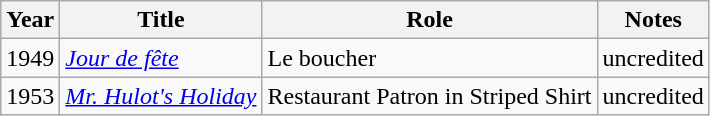<table class="wikitable">
<tr>
<th>Year</th>
<th>Title</th>
<th>Role</th>
<th>Notes</th>
</tr>
<tr>
<td>1949</td>
<td><em><a href='#'>Jour de fête</a></em></td>
<td>Le boucher</td>
<td>uncredited</td>
</tr>
<tr>
<td>1953</td>
<td><em><a href='#'>Mr. Hulot's Holiday</a></em></td>
<td>Restaurant Patron in Striped Shirt</td>
<td>uncredited</td>
</tr>
</table>
